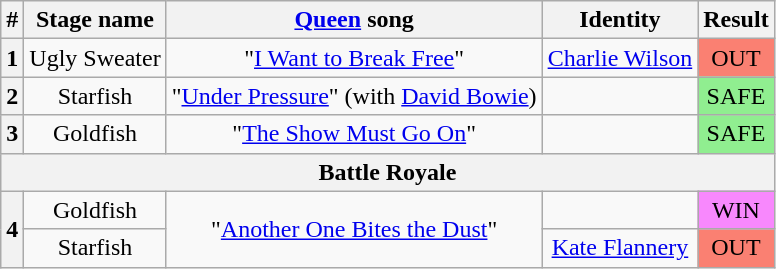<table class="wikitable plainrowheaders"style="text-align: center;">
<tr>
<th>#</th>
<th>Stage name</th>
<th><a href='#'>Queen</a> song</th>
<th>Identity</th>
<th>Result</th>
</tr>
<tr>
<th>1</th>
<td>Ugly Sweater</td>
<td>"<a href='#'>I Want to Break Free</a>"</td>
<td><a href='#'>Charlie Wilson</a></td>
<td bgcolor=salmon>OUT</td>
</tr>
<tr>
<th>2</th>
<td>Starfish</td>
<td>"<a href='#'>Under Pressure</a>" (with <a href='#'>David Bowie</a>)</td>
<td></td>
<td bgcolor=lightgreen>SAFE</td>
</tr>
<tr>
<th>3</th>
<td>Goldfish</td>
<td>"<a href='#'>The Show Must Go On</a>"</td>
<td></td>
<td bgcolor=lightgreen>SAFE</td>
</tr>
<tr>
<th colspan=5>Battle Royale</th>
</tr>
<tr>
<th rowspan=2>4</th>
<td>Goldfish</td>
<td rowspan=2>"<a href='#'>Another One Bites the Dust</a>"</td>
<td></td>
<td bgcolor="#F888FD">WIN</td>
</tr>
<tr>
<td>Starfish</td>
<td><a href='#'>Kate Flannery</a></td>
<td bgcolor=salmon>OUT</td>
</tr>
</table>
